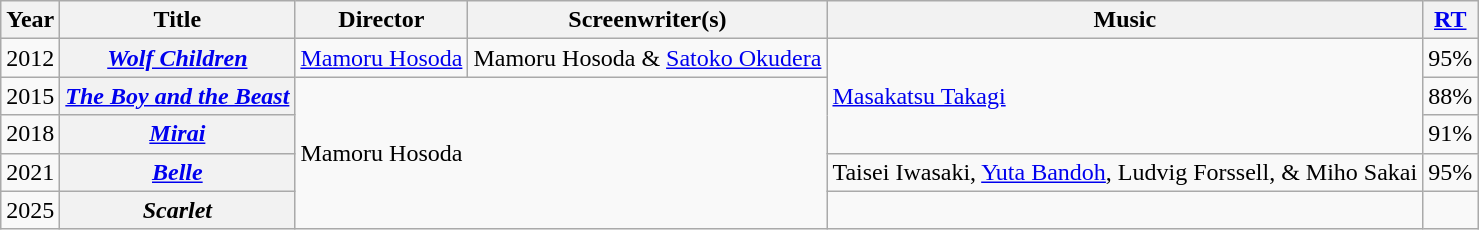<table class="wikitable">
<tr>
<th>Year</th>
<th>Title</th>
<th>Director</th>
<th>Screenwriter(s)</th>
<th>Music</th>
<th><a href='#'>RT</a></th>
</tr>
<tr>
<td>2012</td>
<th><em><a href='#'>Wolf Children</a></em></th>
<td><a href='#'>Mamoru Hosoda</a></td>
<td>Mamoru Hosoda & <a href='#'>Satoko Okudera</a></td>
<td rowspan="3"><a href='#'>Masakatsu Takagi</a></td>
<td>95%</td>
</tr>
<tr>
<td>2015</td>
<th><em><a href='#'>The Boy and the Beast</a></em></th>
<td colspan="2" rowspan="4">Mamoru Hosoda</td>
<td>88%</td>
</tr>
<tr>
<td>2018</td>
<th><em><a href='#'>Mirai</a></em></th>
<td>91%</td>
</tr>
<tr>
<td>2021</td>
<th><em><a href='#'>Belle</a></em></th>
<td>Taisei Iwasaki, <a href='#'>Yuta Bandoh</a>, Ludvig Forssell, & Miho Sakai</td>
<td>95%</td>
</tr>
<tr>
<td>2025</td>
<th><em>Scarlet</em></th>
<td></td>
<td></td>
</tr>
</table>
